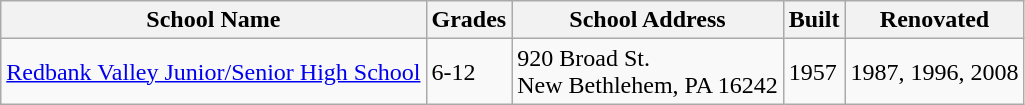<table class="wikitable">
<tr>
<th>School Name</th>
<th>Grades</th>
<th>School Address</th>
<th>Built</th>
<th>Renovated</th>
</tr>
<tr>
<td><a href='#'>Redbank Valley Junior/Senior High School</a></td>
<td>6-12</td>
<td>920 Broad St.<br>New Bethlehem, PA 16242</td>
<td>1957</td>
<td>1987, 1996, 2008</td>
</tr>
</table>
